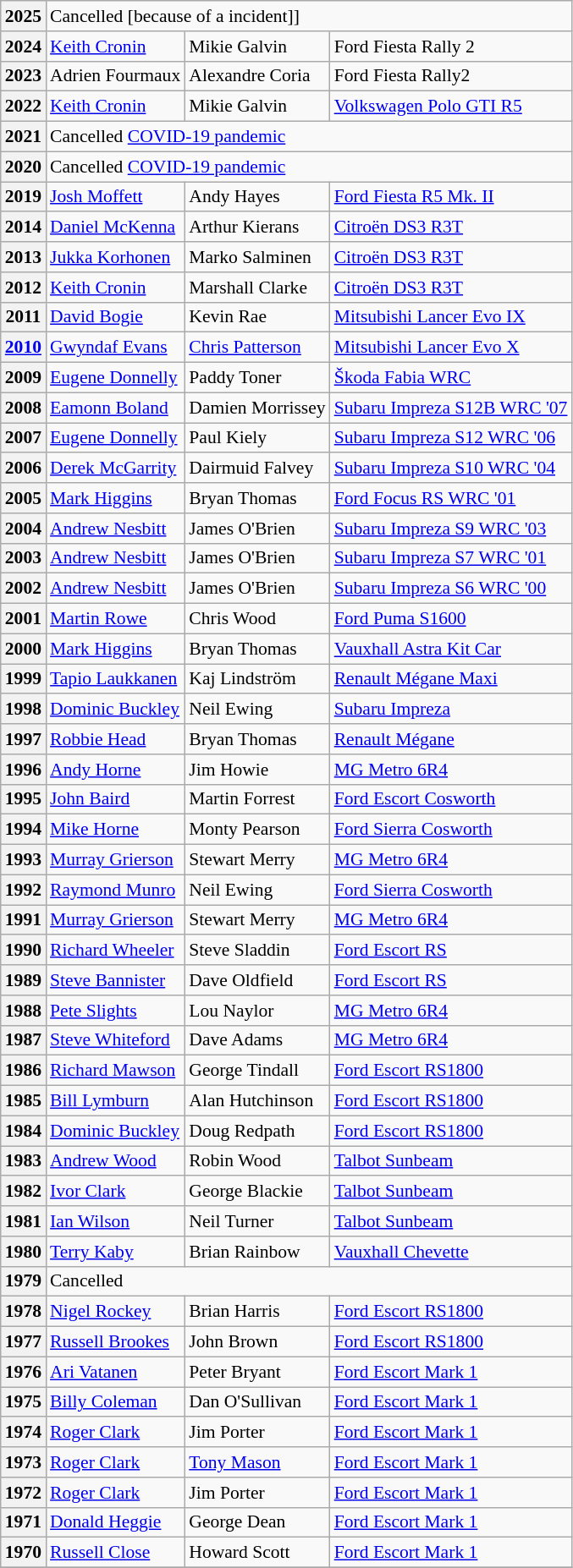<table class="wikitable" style="font-size: 90%;">
<tr>
<th>2025</th>
<td colspan=3>Cancelled [because of a incident]]</td>
</tr>
<tr>
<th>2024</th>
<td> <a href='#'>Keith Cronin</a></td>
<td> Mikie Galvin</td>
<td>Ford Fiesta Rally 2</td>
</tr>
<tr>
<th>2023</th>
<td> Adrien Fourmaux</td>
<td> Alexandre Coria</td>
<td>Ford Fiesta Rally2</td>
</tr>
<tr>
<th>2022</th>
<td> <a href='#'>Keith Cronin</a></td>
<td> Mikie Galvin</td>
<td><a href='#'>Volkswagen Polo GTI R5</a></td>
</tr>
<tr>
<th>2021</th>
<td colspan=3>Cancelled <a href='#'>COVID-19 pandemic</a></td>
</tr>
<tr>
<th>2020</th>
<td colspan=3>Cancelled <a href='#'>COVID-19 pandemic</a></td>
</tr>
<tr>
<th>2019</th>
<td> <a href='#'>Josh Moffett</a></td>
<td> Andy Hayes</td>
<td><a href='#'>Ford Fiesta R5 Mk. II</a></td>
</tr>
<tr>
<th>2014</th>
<td> <a href='#'>Daniel McKenna</a></td>
<td> Arthur Kierans</td>
<td><a href='#'>Citroën DS3 R3T</a></td>
</tr>
<tr>
<th>2013</th>
<td> <a href='#'>Jukka Korhonen</a></td>
<td> Marko Salminen</td>
<td><a href='#'>Citroën DS3 R3T</a></td>
</tr>
<tr>
<th>2012</th>
<td> <a href='#'>Keith Cronin</a></td>
<td> Marshall Clarke</td>
<td><a href='#'>Citroën DS3 R3T</a></td>
</tr>
<tr>
<th>2011</th>
<td> <a href='#'>David Bogie</a></td>
<td> Kevin Rae</td>
<td><a href='#'>Mitsubishi Lancer Evo IX</a></td>
</tr>
<tr>
<th><a href='#'>2010</a></th>
<td> <a href='#'>Gwyndaf Evans</a></td>
<td> <a href='#'>Chris Patterson</a></td>
<td><a href='#'>Mitsubishi Lancer Evo X</a></td>
</tr>
<tr>
<th>2009</th>
<td> <a href='#'>Eugene Donnelly</a></td>
<td> Paddy Toner</td>
<td><a href='#'>Škoda Fabia WRC</a></td>
</tr>
<tr>
<th>2008</th>
<td> <a href='#'>Eamonn Boland</a></td>
<td> Damien Morrissey</td>
<td><a href='#'>Subaru Impreza S12B WRC '07</a></td>
</tr>
<tr>
<th>2007</th>
<td> <a href='#'>Eugene Donnelly</a></td>
<td> Paul Kiely</td>
<td><a href='#'>Subaru Impreza S12 WRC '06</a></td>
</tr>
<tr>
<th>2006</th>
<td> <a href='#'>Derek McGarrity</a></td>
<td> Dairmuid Falvey</td>
<td><a href='#'>Subaru Impreza S10 WRC '04</a></td>
</tr>
<tr>
<th>2005</th>
<td> <a href='#'>Mark Higgins</a></td>
<td> Bryan Thomas</td>
<td><a href='#'>Ford Focus RS WRC '01</a></td>
</tr>
<tr>
<th>2004</th>
<td> <a href='#'>Andrew Nesbitt</a></td>
<td> James O'Brien</td>
<td><a href='#'>Subaru Impreza S9 WRC '03</a></td>
</tr>
<tr>
<th>2003</th>
<td> <a href='#'>Andrew Nesbitt</a></td>
<td> James O'Brien</td>
<td><a href='#'>Subaru Impreza S7 WRC '01</a></td>
</tr>
<tr>
<th>2002</th>
<td> <a href='#'>Andrew Nesbitt</a></td>
<td> James O'Brien</td>
<td><a href='#'>Subaru Impreza S6 WRC '00</a></td>
</tr>
<tr>
<th>2001</th>
<td> <a href='#'>Martin Rowe</a></td>
<td> Chris Wood</td>
<td><a href='#'>Ford Puma S1600</a></td>
</tr>
<tr>
<th>2000</th>
<td> <a href='#'>Mark Higgins</a></td>
<td> Bryan Thomas</td>
<td><a href='#'>Vauxhall Astra Kit Car</a></td>
</tr>
<tr>
<th>1999</th>
<td> <a href='#'>Tapio Laukkanen</a></td>
<td> Kaj Lindström</td>
<td><a href='#'>Renault Mégane Maxi</a></td>
</tr>
<tr>
<th>1998</th>
<td> <a href='#'>Dominic Buckley</a></td>
<td> Neil Ewing</td>
<td><a href='#'>Subaru Impreza</a></td>
</tr>
<tr>
<th>1997</th>
<td> <a href='#'>Robbie Head</a></td>
<td> Bryan Thomas</td>
<td><a href='#'>Renault Mégane</a></td>
</tr>
<tr>
<th>1996</th>
<td> <a href='#'>Andy Horne</a></td>
<td> Jim Howie</td>
<td><a href='#'>MG Metro 6R4</a></td>
</tr>
<tr>
<th>1995</th>
<td> <a href='#'>John Baird</a></td>
<td> Martin Forrest</td>
<td><a href='#'>Ford Escort Cosworth</a></td>
</tr>
<tr>
<th>1994</th>
<td> <a href='#'>Mike Horne</a></td>
<td> Monty Pearson</td>
<td><a href='#'>Ford Sierra Cosworth</a></td>
</tr>
<tr>
<th>1993</th>
<td> <a href='#'>Murray Grierson</a></td>
<td> Stewart Merry</td>
<td><a href='#'>MG Metro 6R4</a></td>
</tr>
<tr>
<th>1992</th>
<td> <a href='#'>Raymond Munro</a></td>
<td> Neil Ewing</td>
<td><a href='#'>Ford Sierra Cosworth</a></td>
</tr>
<tr>
<th>1991</th>
<td> <a href='#'>Murray Grierson</a></td>
<td> Stewart Merry</td>
<td><a href='#'>MG Metro 6R4</a></td>
</tr>
<tr>
<th>1990</th>
<td> <a href='#'>Richard Wheeler</a></td>
<td> Steve Sladdin</td>
<td><a href='#'>Ford Escort RS</a></td>
</tr>
<tr>
<th>1989</th>
<td> <a href='#'>Steve Bannister</a></td>
<td> Dave Oldfield</td>
<td><a href='#'>Ford Escort RS</a></td>
</tr>
<tr>
<th>1988</th>
<td> <a href='#'>Pete Slights</a></td>
<td> Lou Naylor</td>
<td><a href='#'>MG Metro 6R4</a></td>
</tr>
<tr>
<th>1987</th>
<td> <a href='#'>Steve Whiteford</a></td>
<td> Dave Adams</td>
<td><a href='#'>MG Metro 6R4</a></td>
</tr>
<tr>
<th>1986</th>
<td> <a href='#'>Richard Mawson</a></td>
<td> George Tindall</td>
<td><a href='#'>Ford Escort RS1800</a></td>
</tr>
<tr>
<th>1985</th>
<td> <a href='#'>Bill Lymburn</a></td>
<td> Alan Hutchinson</td>
<td><a href='#'>Ford Escort RS1800</a></td>
</tr>
<tr>
<th>1984</th>
<td> <a href='#'>Dominic Buckley</a></td>
<td> Doug Redpath</td>
<td><a href='#'>Ford Escort RS1800</a></td>
</tr>
<tr>
<th>1983</th>
<td> <a href='#'>Andrew Wood</a></td>
<td> Robin Wood</td>
<td><a href='#'>Talbot Sunbeam</a></td>
</tr>
<tr>
<th>1982</th>
<td> <a href='#'>Ivor Clark</a></td>
<td> George Blackie</td>
<td><a href='#'>Talbot Sunbeam</a></td>
</tr>
<tr>
<th>1981</th>
<td> <a href='#'>Ian Wilson</a></td>
<td> Neil Turner</td>
<td><a href='#'>Talbot Sunbeam</a></td>
</tr>
<tr>
<th>1980</th>
<td> <a href='#'>Terry Kaby</a></td>
<td> Brian Rainbow</td>
<td><a href='#'>Vauxhall Chevette</a></td>
</tr>
<tr>
<th>1979</th>
<td colspan=3>Cancelled</td>
</tr>
<tr>
<th>1978</th>
<td> <a href='#'>Nigel Rockey</a></td>
<td> Brian Harris</td>
<td><a href='#'>Ford Escort RS1800</a></td>
</tr>
<tr>
<th>1977</th>
<td> <a href='#'>Russell Brookes</a></td>
<td> John Brown</td>
<td><a href='#'>Ford Escort RS1800</a></td>
</tr>
<tr>
<th>1976</th>
<td> <a href='#'>Ari Vatanen</a></td>
<td> Peter Bryant</td>
<td><a href='#'>Ford Escort Mark 1</a></td>
</tr>
<tr>
<th>1975</th>
<td> <a href='#'>Billy Coleman</a></td>
<td> Dan O'Sullivan</td>
<td><a href='#'>Ford Escort Mark 1</a></td>
</tr>
<tr>
<th>1974</th>
<td> <a href='#'>Roger Clark</a></td>
<td> Jim Porter</td>
<td><a href='#'>Ford Escort Mark 1</a></td>
</tr>
<tr>
<th>1973</th>
<td> <a href='#'>Roger Clark</a></td>
<td> <a href='#'>Tony Mason</a></td>
<td><a href='#'>Ford Escort Mark 1</a></td>
</tr>
<tr>
<th>1972</th>
<td> <a href='#'>Roger Clark</a></td>
<td> Jim Porter</td>
<td><a href='#'>Ford Escort Mark 1</a></td>
</tr>
<tr>
<th>1971</th>
<td> <a href='#'>Donald Heggie</a></td>
<td> George Dean</td>
<td><a href='#'>Ford Escort Mark 1</a></td>
</tr>
<tr>
<th>1970</th>
<td> <a href='#'>Russell Close</a></td>
<td> Howard Scott</td>
<td><a href='#'>Ford Escort Mark 1</a></td>
</tr>
<tr>
</tr>
</table>
